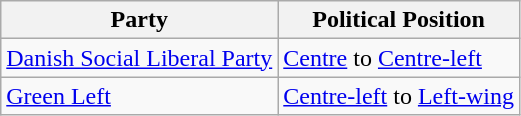<table class="wikitable mw-collapsible mw-collapsed">
<tr>
<th>Party</th>
<th>Political Position</th>
</tr>
<tr>
<td><a href='#'>Danish Social Liberal Party</a></td>
<td><a href='#'>Centre</a> to <a href='#'>Centre-left</a></td>
</tr>
<tr>
<td><a href='#'>Green Left</a></td>
<td><a href='#'>Centre-left</a> to <a href='#'>Left-wing</a></td>
</tr>
</table>
